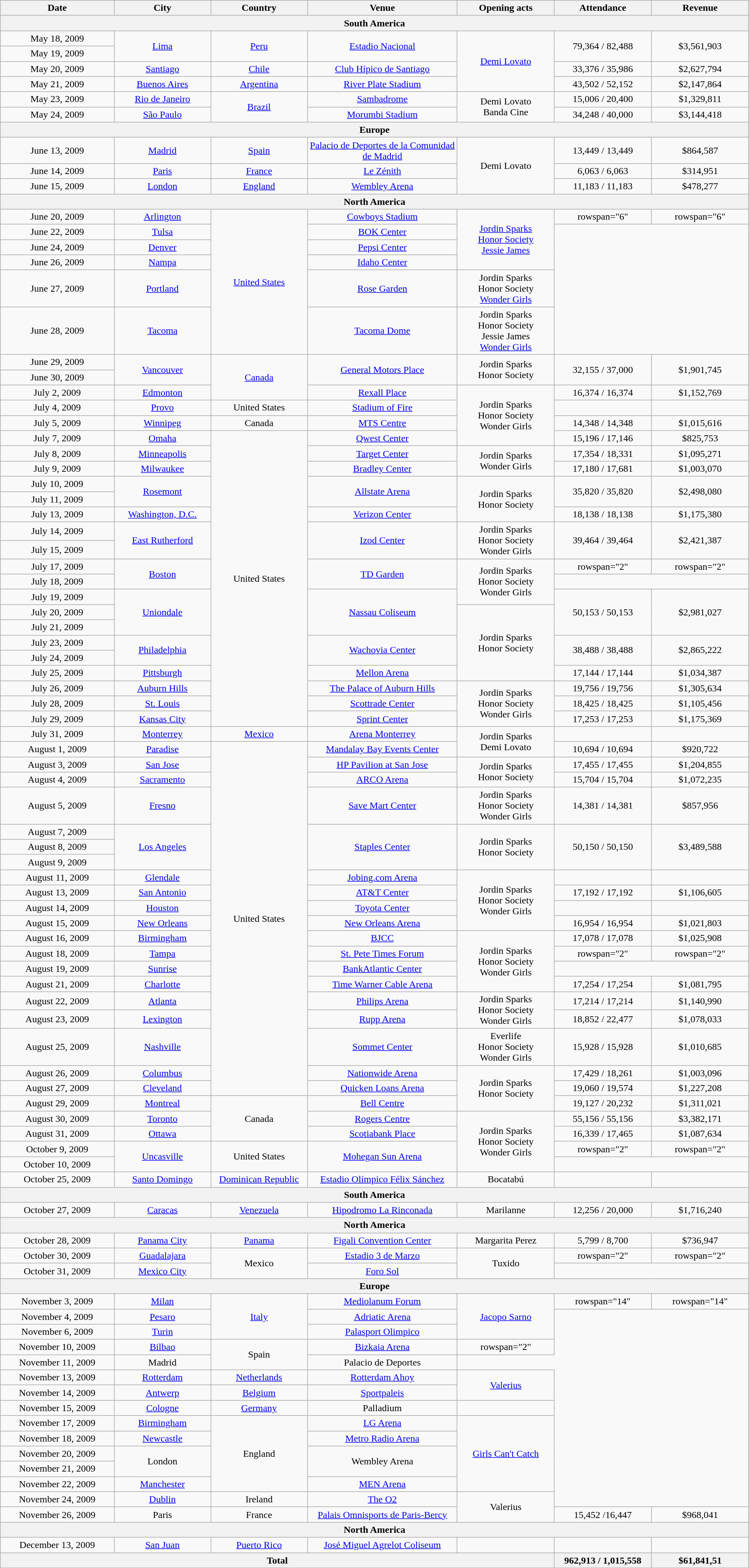<table class="wikitable" style="text-align:center;">
<tr>
<th scope="col" style="width:12em;">Date</th>
<th scope="col" style="width:10em;">City</th>
<th scope="col" style="width:10em;">Country</th>
<th scope="col" style="width:16em;">Venue</th>
<th scope="col" style="width:10em;">Opening acts</th>
<th scope="col" style="width:10em;">Attendance</th>
<th scope="col" style="width:10em;">Revenue</th>
</tr>
<tr>
<th colspan="7">South America</th>
</tr>
<tr>
<td>May 18, 2009</td>
<td rowspan="2"><a href='#'>Lima</a></td>
<td rowspan="2"><a href='#'>Peru</a></td>
<td rowspan="2"><a href='#'>Estadio Nacional</a></td>
<td rowspan="4"><a href='#'>Demi Lovato</a></td>
<td rowspan="2">79,364 / 82,488</td>
<td rowspan="2">$3,561,903</td>
</tr>
<tr>
<td>May 19, 2009</td>
</tr>
<tr>
<td>May 20, 2009</td>
<td><a href='#'>Santiago</a></td>
<td><a href='#'>Chile</a></td>
<td><a href='#'>Club Hípico de Santiago</a></td>
<td>33,376 / 35,986</td>
<td>$2,627,794</td>
</tr>
<tr>
<td>May 21, 2009</td>
<td><a href='#'>Buenos Aires</a></td>
<td><a href='#'>Argentina</a></td>
<td><a href='#'>River Plate Stadium</a></td>
<td>43,502 / 52,152</td>
<td>$2,147,864</td>
</tr>
<tr>
<td>May 23, 2009</td>
<td><a href='#'>Rio de Janeiro</a></td>
<td rowspan="2"><a href='#'>Brazil</a></td>
<td><a href='#'>Sambadrome</a></td>
<td rowspan="2">Demi Lovato <br> Banda Cine</td>
<td>15,006 / 20,400</td>
<td>$1,329,811</td>
</tr>
<tr>
<td>May 24, 2009</td>
<td><a href='#'>São Paulo</a></td>
<td><a href='#'>Morumbi Stadium</a></td>
<td>34,248 / 40,000</td>
<td>$3,144,418</td>
</tr>
<tr>
<th colspan="7">Europe</th>
</tr>
<tr>
<td>June 13, 2009</td>
<td><a href='#'>Madrid</a></td>
<td><a href='#'>Spain</a></td>
<td><a href='#'>Palacio de Deportes de la Comunidad de Madrid</a></td>
<td rowspan="3">Demi Lovato</td>
<td>13,449 / 13,449</td>
<td>$864,587</td>
</tr>
<tr>
<td>June 14, 2009</td>
<td><a href='#'>Paris</a></td>
<td><a href='#'>France</a></td>
<td><a href='#'>Le Zénith</a></td>
<td>6,063 / 6,063</td>
<td>$314,951</td>
</tr>
<tr>
<td>June 15, 2009</td>
<td><a href='#'>London</a></td>
<td><a href='#'>England</a></td>
<td><a href='#'>Wembley Arena</a></td>
<td>11,183 / 11,183</td>
<td>$478,277</td>
</tr>
<tr>
<th colspan="7">North America</th>
</tr>
<tr>
<td>June 20, 2009</td>
<td><a href='#'>Arlington</a></td>
<td rowspan="6"><a href='#'>United States</a></td>
<td><a href='#'>Cowboys Stadium</a></td>
<td rowspan="4"><a href='#'>Jordin Sparks</a> <br> <a href='#'>Honor Society</a> <br> <a href='#'>Jessie James</a></td>
<td>rowspan="6" </td>
<td>rowspan="6" </td>
</tr>
<tr>
<td>June 22, 2009</td>
<td><a href='#'>Tulsa</a></td>
<td><a href='#'>BOK Center</a></td>
</tr>
<tr>
<td>June 24, 2009</td>
<td><a href='#'>Denver</a></td>
<td><a href='#'>Pepsi Center</a></td>
</tr>
<tr>
<td>June 26, 2009</td>
<td><a href='#'>Nampa</a></td>
<td><a href='#'>Idaho Center</a></td>
</tr>
<tr>
<td>June 27, 2009</td>
<td><a href='#'>Portland</a></td>
<td><a href='#'>Rose Garden</a></td>
<td>Jordin Sparks <br> Honor Society <br><a href='#'>Wonder Girls</a></td>
</tr>
<tr>
<td>June 28, 2009</td>
<td><a href='#'>Tacoma</a></td>
<td><a href='#'>Tacoma Dome</a></td>
<td>Jordin Sparks <br> Honor Society <br> Jessie James <br> <a href='#'>Wonder Girls</a></td>
</tr>
<tr>
<td>June 29, 2009</td>
<td rowspan="2"><a href='#'>Vancouver</a></td>
<td rowspan="3"><a href='#'>Canada</a></td>
<td rowspan="2"><a href='#'>General Motors Place</a></td>
<td rowspan="2">Jordin Sparks <br> Honor Society</td>
<td rowspan="2">32,155 / 37,000</td>
<td rowspan="2">$1,901,745</td>
</tr>
<tr>
<td>June 30, 2009</td>
</tr>
<tr>
<td>July 2, 2009</td>
<td><a href='#'>Edmonton</a></td>
<td><a href='#'>Rexall Place</a></td>
<td rowspan="4">Jordin Sparks <br> Honor Society <br> Wonder Girls</td>
<td>16,374 / 16,374</td>
<td>$1,152,769</td>
</tr>
<tr>
<td>July 4, 2009</td>
<td><a href='#'>Provo</a></td>
<td>United States</td>
<td><a href='#'>Stadium of Fire</a></td>
<td></td>
<td></td>
</tr>
<tr>
<td>July 5, 2009</td>
<td><a href='#'>Winnipeg</a></td>
<td>Canada</td>
<td><a href='#'>MTS Centre</a></td>
<td>14,348 / 14,348</td>
<td>$1,015,616</td>
</tr>
<tr>
<td>July 7, 2009</td>
<td><a href='#'>Omaha</a></td>
<td rowspan="19">United States</td>
<td><a href='#'>Qwest Center</a></td>
<td>15,196 / 17,146</td>
<td>$825,753</td>
</tr>
<tr>
<td>July 8, 2009</td>
<td><a href='#'>Minneapolis</a></td>
<td><a href='#'>Target Center</a></td>
<td rowspan="2">Jordin Sparks <br> Wonder Girls</td>
<td>17,354 / 18,331</td>
<td>$1,095,271</td>
</tr>
<tr>
<td>July 9, 2009</td>
<td><a href='#'>Milwaukee</a></td>
<td><a href='#'>Bradley Center</a></td>
<td>17,180 / 17,681</td>
<td>$1,003,070</td>
</tr>
<tr>
<td>July 10, 2009</td>
<td rowspan="2"><a href='#'>Rosemont</a></td>
<td rowspan="2"><a href='#'>Allstate Arena</a></td>
<td rowspan="3">Jordin Sparks <br> Honor Society</td>
<td rowspan="2">35,820 / 35,820</td>
<td rowspan="2">$2,498,080</td>
</tr>
<tr>
<td>July 11, 2009</td>
</tr>
<tr>
<td>July 13, 2009</td>
<td><a href='#'>Washington, D.C.</a></td>
<td><a href='#'>Verizon Center</a></td>
<td>18,138 / 18,138</td>
<td>$1,175,380</td>
</tr>
<tr>
<td>July 14, 2009</td>
<td rowspan="2"><a href='#'>East Rutherford</a></td>
<td rowspan="2"><a href='#'>Izod Center</a></td>
<td rowspan="2">Jordin Sparks <br> Honor Society  <br> Wonder Girls</td>
<td rowspan="2">39,464 / 39,464</td>
<td rowspan="2">$2,421,387</td>
</tr>
<tr>
<td>July 15, 2009</td>
</tr>
<tr>
<td>July 17, 2009</td>
<td rowspan="2"><a href='#'>Boston</a></td>
<td rowspan="2"><a href='#'>TD Garden</a></td>
<td rowspan="3">Jordin Sparks <br> Honor Society  <br> Wonder Girls</td>
<td>rowspan="2" </td>
<td>rowspan="2" </td>
</tr>
<tr>
<td>July 18, 2009</td>
</tr>
<tr>
<td>July 19, 2009</td>
<td rowspan="3"><a href='#'>Uniondale</a></td>
<td rowspan="3"><a href='#'>Nassau Coliseum</a></td>
<td rowspan="3">50,153 / 50,153</td>
<td rowspan="3">$2,981,027</td>
</tr>
<tr>
<td>July 20, 2009</td>
<td rowspan="5">Jordin Sparks <br> Honor Society</td>
</tr>
<tr>
<td>July 21, 2009</td>
</tr>
<tr>
<td>July 23, 2009</td>
<td rowspan="2"><a href='#'>Philadelphia</a></td>
<td rowspan="2"><a href='#'>Wachovia Center</a></td>
<td rowspan="2">38,488 / 38,488</td>
<td rowspan="2">$2,865,222</td>
</tr>
<tr>
<td>July 24, 2009</td>
</tr>
<tr>
<td>July 25, 2009</td>
<td><a href='#'>Pittsburgh</a></td>
<td><a href='#'>Mellon Arena</a></td>
<td>17,144 / 17,144</td>
<td>$1,034,387</td>
</tr>
<tr>
<td>July 26, 2009</td>
<td><a href='#'>Auburn Hills</a></td>
<td><a href='#'>The Palace of Auburn Hills</a></td>
<td rowspan="3">Jordin Sparks<br>Honor Society<br>Wonder Girls</td>
<td>19,756 / 19,756</td>
<td>$1,305,634</td>
</tr>
<tr>
<td>July 28, 2009</td>
<td><a href='#'>St. Louis</a></td>
<td><a href='#'>Scottrade Center</a></td>
<td>18,425 / 18,425</td>
<td>$1,105,456</td>
</tr>
<tr>
<td>July 29, 2009</td>
<td><a href='#'>Kansas City</a></td>
<td><a href='#'>Sprint Center</a></td>
<td>17,253 / 17,253</td>
<td>$1,175,369</td>
</tr>
<tr>
<td>July 31, 2009</td>
<td><a href='#'>Monterrey</a></td>
<td><a href='#'>Mexico</a></td>
<td><a href='#'>Arena Monterrey</a></td>
<td rowspan="2">Jordin Sparks <br> Demi Lovato</td>
<td></td>
<td></td>
</tr>
<tr>
<td>August 1, 2009</td>
<td><a href='#'>Paradise</a></td>
<td rowspan="20">United States</td>
<td><a href='#'>Mandalay Bay Events Center</a></td>
<td>10,694 / 10,694</td>
<td>$920,722</td>
</tr>
<tr>
<td>August 3, 2009</td>
<td><a href='#'>San Jose</a></td>
<td><a href='#'>HP Pavilion at San Jose</a></td>
<td rowspan="2">Jordin Sparks <br> Honor Society</td>
<td>17,455 / 17,455</td>
<td>$1,204,855</td>
</tr>
<tr>
<td>August 4, 2009</td>
<td><a href='#'>Sacramento</a></td>
<td><a href='#'>ARCO Arena</a></td>
<td>15,704 / 15,704</td>
<td>$1,072,235</td>
</tr>
<tr>
<td>August 5, 2009</td>
<td><a href='#'>Fresno</a></td>
<td><a href='#'>Save Mart Center</a></td>
<td>Jordin Sparks <br> Honor Society <br> Wonder Girls</td>
<td>14,381 / 14,381</td>
<td>$857,956</td>
</tr>
<tr>
<td>August 7, 2009</td>
<td rowspan="3"><a href='#'>Los Angeles</a></td>
<td rowspan="3"><a href='#'>Staples Center</a></td>
<td rowspan="3">Jordin Sparks <br> Honor Society</td>
<td rowspan="3">50,150 / 50,150</td>
<td rowspan="3">$3,489,588</td>
</tr>
<tr>
<td>August 8, 2009</td>
</tr>
<tr>
<td>August 9, 2009</td>
</tr>
<tr>
<td>August 11, 2009</td>
<td><a href='#'>Glendale</a></td>
<td><a href='#'>Jobing.com Arena</a></td>
<td rowspan="4">Jordin Sparks <br> Honor Society <br> Wonder Girls</td>
<td></td>
<td></td>
</tr>
<tr>
<td>August 13, 2009</td>
<td><a href='#'>San Antonio</a></td>
<td><a href='#'>AT&T Center</a></td>
<td>17,192 / 17,192</td>
<td>$1,106,605</td>
</tr>
<tr>
<td>August 14, 2009</td>
<td><a href='#'>Houston</a></td>
<td><a href='#'>Toyota Center</a></td>
<td></td>
<td></td>
</tr>
<tr>
<td>August 15, 2009</td>
<td><a href='#'>New Orleans</a></td>
<td><a href='#'>New Orleans Arena</a></td>
<td>16,954 / 16,954</td>
<td>$1,021,803</td>
</tr>
<tr>
<td>August 16, 2009</td>
<td><a href='#'>Birmingham</a></td>
<td><a href='#'>BJCC</a></td>
<td rowspan="4">Jordin Sparks <br> Honor Society <br> Wonder Girls</td>
<td>17,078 / 17,078</td>
<td>$1,025,908</td>
</tr>
<tr>
<td>August 18, 2009</td>
<td><a href='#'>Tampa</a></td>
<td><a href='#'>St. Pete Times Forum</a></td>
<td>rowspan="2" </td>
<td>rowspan="2" </td>
</tr>
<tr>
<td>August 19, 2009</td>
<td><a href='#'>Sunrise</a></td>
<td><a href='#'>BankAtlantic Center</a></td>
</tr>
<tr>
<td>August 21, 2009</td>
<td><a href='#'>Charlotte</a></td>
<td><a href='#'>Time Warner Cable Arena</a></td>
<td>17,254 / 17,254</td>
<td>$1,081,795</td>
</tr>
<tr>
<td>August 22, 2009</td>
<td><a href='#'>Atlanta</a></td>
<td><a href='#'>Philips Arena</a></td>
<td rowspan="2">Jordin Sparks <br> Honor Society <br> Wonder Girls</td>
<td>17,214 / 17,214</td>
<td>$1,140,990</td>
</tr>
<tr>
<td>August 23, 2009</td>
<td><a href='#'>Lexington</a></td>
<td><a href='#'>Rupp Arena</a></td>
<td>18,852 / 22,477</td>
<td>$1,078,033</td>
</tr>
<tr>
<td>August 25, 2009</td>
<td><a href='#'>Nashville</a></td>
<td><a href='#'>Sommet Center</a></td>
<td>Everlife <br> Honor Society<br>Wonder Girls</td>
<td>15,928 / 15,928</td>
<td>$1,010,685</td>
</tr>
<tr>
<td>August 26, 2009</td>
<td><a href='#'>Columbus</a></td>
<td><a href='#'>Nationwide Arena</a></td>
<td rowspan="3">Jordin Sparks <br> Honor Society</td>
<td>17,429 / 18,261</td>
<td>$1,003,096</td>
</tr>
<tr>
<td>August 27, 2009</td>
<td><a href='#'>Cleveland</a></td>
<td><a href='#'>Quicken Loans Arena</a></td>
<td>19,060 / 19,574</td>
<td>$1,227,208</td>
</tr>
<tr>
<td>August 29, 2009</td>
<td><a href='#'>Montreal</a></td>
<td rowspan="3">Canada</td>
<td><a href='#'>Bell Centre</a></td>
<td>19,127 / 20,232</td>
<td>$1,311,021</td>
</tr>
<tr>
<td>August 30, 2009</td>
<td><a href='#'>Toronto</a></td>
<td><a href='#'>Rogers Centre</a></td>
<td rowspan="4">Jordin Sparks <br> Honor Society <br> Wonder Girls</td>
<td>55,156 / 55,156</td>
<td>$3,382,171</td>
</tr>
<tr>
<td>August 31, 2009</td>
<td><a href='#'>Ottawa</a></td>
<td><a href='#'>Scotiabank Place</a></td>
<td>16,339 / 17,465</td>
<td>$1,087,634</td>
</tr>
<tr>
<td>October 9, 2009</td>
<td rowspan="2"><a href='#'>Uncasville</a></td>
<td rowspan="2">United States</td>
<td rowspan="2"><a href='#'>Mohegan Sun Arena</a></td>
<td>rowspan="2" </td>
<td>rowspan="2" </td>
</tr>
<tr>
<td>October 10, 2009</td>
</tr>
<tr>
<td>October 25, 2009</td>
<td><a href='#'>Santo Domingo</a></td>
<td><a href='#'>Dominican Republic</a></td>
<td><a href='#'>Estadio Olímpico Félix Sánchez</a></td>
<td>Bocatabú</td>
<td></td>
<td></td>
</tr>
<tr>
<th colspan="7">South America</th>
</tr>
<tr>
<td>October 27, 2009</td>
<td><a href='#'>Caracas</a></td>
<td><a href='#'>Venezuela</a></td>
<td><a href='#'>Hipodromo La Rinconada</a></td>
<td>Marilanne</td>
<td>12,256 / 20,000</td>
<td>$1,716,240</td>
</tr>
<tr>
<th colspan="7">North America</th>
</tr>
<tr>
<td>October 28, 2009</td>
<td><a href='#'>Panama City</a></td>
<td><a href='#'>Panama</a></td>
<td><a href='#'>Figali Convention Center</a></td>
<td>Margarita Perez</td>
<td>5,799 / 8,700</td>
<td>$736,947</td>
</tr>
<tr>
<td>October 30, 2009</td>
<td><a href='#'>Guadalajara</a></td>
<td rowspan="2">Mexico</td>
<td><a href='#'>Estadio 3 de Marzo</a></td>
<td rowspan="2">Tuxido</td>
<td>rowspan="2" </td>
<td>rowspan="2" </td>
</tr>
<tr>
<td>October 31, 2009</td>
<td><a href='#'>Mexico City</a></td>
<td><a href='#'>Foro Sol</a></td>
</tr>
<tr>
<th colspan="7">Europe</th>
</tr>
<tr>
<td>November 3, 2009</td>
<td><a href='#'>Milan</a></td>
<td rowspan="3"><a href='#'>Italy</a></td>
<td><a href='#'>Mediolanum Forum</a></td>
<td rowspan="3"><a href='#'>Jacopo Sarno</a></td>
<td>rowspan="14" </td>
<td>rowspan="14" </td>
</tr>
<tr>
<td>November 4, 2009</td>
<td><a href='#'>Pesaro</a></td>
<td><a href='#'>Adriatic Arena</a></td>
</tr>
<tr>
<td>November 6, 2009</td>
<td><a href='#'>Turin</a></td>
<td><a href='#'>Palasport Olimpico</a></td>
</tr>
<tr>
<td>November 10, 2009</td>
<td><a href='#'>Bilbao</a></td>
<td rowspan="2">Spain</td>
<td><a href='#'>Bizkaia Arena</a></td>
<td>rowspan="2" </td>
</tr>
<tr>
<td>November 11, 2009</td>
<td>Madrid</td>
<td>Palacio de Deportes</td>
</tr>
<tr>
<td>November 13, 2009</td>
<td><a href='#'>Rotterdam</a></td>
<td><a href='#'>Netherlands</a></td>
<td><a href='#'>Rotterdam Ahoy</a></td>
<td rowspan="2"><a href='#'>Valerius</a></td>
</tr>
<tr>
<td>November 14, 2009</td>
<td><a href='#'>Antwerp</a></td>
<td><a href='#'>Belgium</a></td>
<td><a href='#'>Sportpaleis</a></td>
</tr>
<tr>
<td>November 15, 2009</td>
<td><a href='#'>Cologne</a></td>
<td><a href='#'>Germany</a></td>
<td>Palladium</td>
<td></td>
</tr>
<tr>
<td>November 17, 2009</td>
<td><a href='#'>Birmingham</a></td>
<td rowspan="5">England</td>
<td><a href='#'>LG Arena</a></td>
<td rowspan="5"><a href='#'>Girls Can't Catch</a></td>
</tr>
<tr>
<td>November 18, 2009</td>
<td><a href='#'>Newcastle</a></td>
<td><a href='#'>Metro Radio Arena</a></td>
</tr>
<tr>
<td>November 20, 2009</td>
<td rowspan="2">London</td>
<td rowspan="2">Wembley Arena</td>
</tr>
<tr>
<td>November 21, 2009</td>
</tr>
<tr>
<td>November 22, 2009</td>
<td><a href='#'>Manchester</a></td>
<td><a href='#'>MEN Arena</a></td>
</tr>
<tr>
<td>November 24, 2009</td>
<td><a href='#'>Dublin</a></td>
<td>Ireland</td>
<td><a href='#'>The O2</a></td>
<td rowspan="2">Valerius</td>
</tr>
<tr>
<td>November 26, 2009</td>
<td>Paris</td>
<td>France</td>
<td><a href='#'>Palais Omnisports de Paris-Bercy</a></td>
<td>15,452 /16,447</td>
<td>$968,041</td>
</tr>
<tr>
<th colspan="7">North America</th>
</tr>
<tr>
<td>December 13, 2009</td>
<td><a href='#'>San Juan</a></td>
<td><a href='#'>Puerto Rico</a></td>
<td><a href='#'>José Miguel Agrelot Coliseum</a></td>
<td></td>
<td></td>
<td></td>
</tr>
<tr>
<th colspan="5"><strong>Total</strong></th>
<th>962,913 / 1,015,558</th>
<th>$61,841,51</th>
</tr>
<tr>
</tr>
</table>
